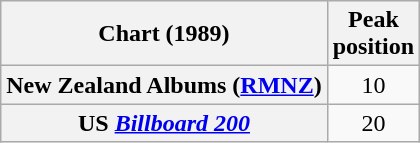<table class="wikitable sortable plainrowheaders">
<tr>
<th>Chart (1989)</th>
<th>Peak<br>position</th>
</tr>
<tr>
<th scope="row">New Zealand Albums (<a href='#'>RMNZ</a>)</th>
<td align="center">10</td>
</tr>
<tr>
<th scope="row">US <em><a href='#'>Billboard 200</a></em></th>
<td align="center">20</td>
</tr>
</table>
